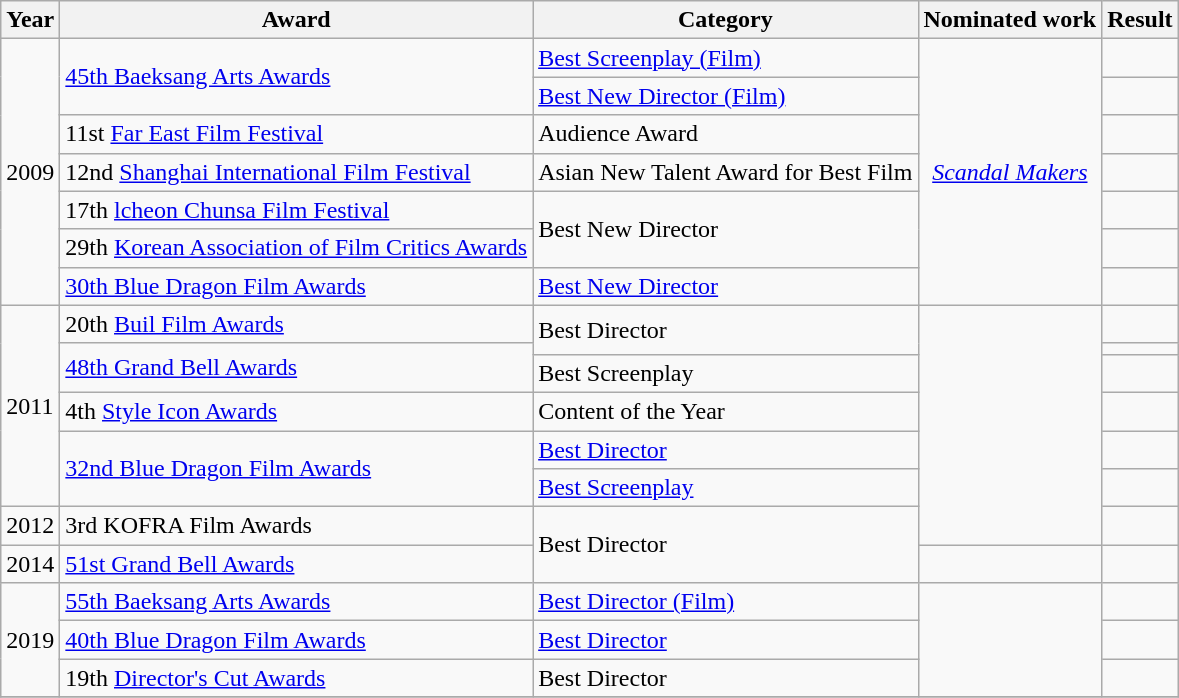<table class="wikitable sortable">
<tr align="center">
<th>Year</th>
<th>Award</th>
<th>Category</th>
<th>Nominated work</th>
<th>Result</th>
</tr>
<tr>
<td rowspan=7>2009</td>
<td rowspan=2><a href='#'>45th Baeksang Arts Awards</a></td>
<td><a href='#'>Best Screenplay (Film)</a></td>
<td rowspan=7 style="text-align:center;"><em><a href='#'>Scandal Makers</a></em></td>
<td></td>
</tr>
<tr>
<td><a href='#'>Best New Director (Film)</a></td>
<td></td>
</tr>
<tr>
<td>11st <a href='#'>Far East Film Festival</a></td>
<td>Audience Award</td>
<td></td>
</tr>
<tr>
<td>12nd <a href='#'>Shanghai International Film Festival</a></td>
<td>Asian New Talent Award for Best Film</td>
<td></td>
</tr>
<tr>
<td>17th <a href='#'>lcheon Chunsa Film Festival</a></td>
<td rowspan=2>Best New Director</td>
<td></td>
</tr>
<tr>
<td>29th <a href='#'>Korean Association of Film Critics Awards</a></td>
<td></td>
</tr>
<tr>
<td><a href='#'>30th Blue Dragon Film Awards</a></td>
<td><a href='#'>Best New Director</a></td>
<td></td>
</tr>
<tr>
<td rowspan=6>2011</td>
<td>20th <a href='#'>Buil Film Awards</a></td>
<td rowspan=2>Best Director</td>
<td rowspan=7></td>
<td></td>
</tr>
<tr>
<td rowspan=2><a href='#'>48th Grand Bell Awards</a></td>
<td></td>
</tr>
<tr>
<td>Best Screenplay</td>
<td></td>
</tr>
<tr>
<td>4th <a href='#'>Style Icon Awards</a></td>
<td>Content of the Year</td>
<td></td>
</tr>
<tr>
<td rowspan=2><a href='#'>32nd Blue Dragon Film Awards</a></td>
<td><a href='#'>Best Director</a></td>
<td></td>
</tr>
<tr>
<td><a href='#'>Best Screenplay</a></td>
<td></td>
</tr>
<tr>
<td>2012</td>
<td>3rd KOFRA Film Awards</td>
<td rowspan=2>Best Director</td>
<td></td>
</tr>
<tr>
<td>2014</td>
<td><a href='#'>51st Grand Bell Awards</a></td>
<td></td>
<td></td>
</tr>
<tr>
<td rowspan=3>2019</td>
<td><a href='#'>55th Baeksang Arts Awards</a></td>
<td><a href='#'>Best Director (Film)</a></td>
<td rowspan=3></td>
<td></td>
</tr>
<tr>
<td><a href='#'>40th Blue Dragon Film Awards</a></td>
<td><a href='#'>Best Director</a></td>
<td></td>
</tr>
<tr>
<td>19th <a href='#'>Director's Cut Awards</a></td>
<td>Best Director</td>
<td></td>
</tr>
<tr>
</tr>
</table>
